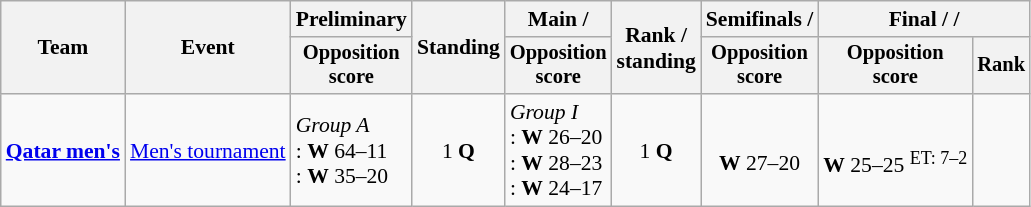<table class=wikitable style=font-size:90%;text-align:center>
<tr>
<th rowspan=2>Team</th>
<th rowspan=2>Event</th>
<th>Preliminary</th>
<th rowspan=2>Standing</th>
<th>Main / </th>
<th rowspan=2>Rank /<br> standing</th>
<th>Semifinals / </th>
<th colspan=2>Final /  / </th>
</tr>
<tr style="font-size:95%">
<th>Opposition<br> score</th>
<th>Opposition<br> score</th>
<th>Opposition<br> score</th>
<th>Opposition<br> score</th>
<th>Rank</th>
</tr>
<tr>
<td align=left><strong><a href='#'>Qatar men's</a></strong></td>
<td align=left><a href='#'>Men's tournament</a></td>
<td align=left><em>Group A</em><br>: <strong>W</strong> 64–11<br>: <strong>W</strong> 35–20</td>
<td>1 <strong>Q</strong></td>
<td align=left><em>Group I</em><br>: <strong>W</strong> 26–20<br>: <strong>W</strong> 28–23<br>: <strong>W</strong> 24–17</td>
<td>1 <strong>Q</strong></td>
<td><br><strong>W</strong> 27–20</td>
<td><br><strong>W</strong> 25–25 <sup>ET: 7–2</sup></td>
<td></td>
</tr>
</table>
